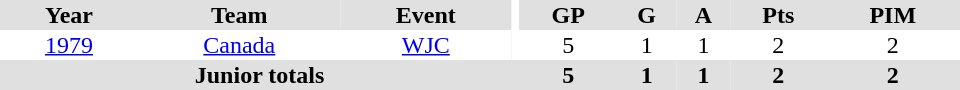<table border="0" cellpadding="1" cellspacing="0" ID="Table3" style="text-align:center; width:40em">
<tr bgcolor="#e0e0e0">
<th>Year</th>
<th>Team</th>
<th>Event</th>
<th rowspan="102" bgcolor="#ffffff"></th>
<th>GP</th>
<th>G</th>
<th>A</th>
<th>Pts</th>
<th>PIM</th>
</tr>
<tr>
<td><a href='#'>1979</a></td>
<td><a href='#'>Canada</a></td>
<td><a href='#'>WJC</a></td>
<td>5</td>
<td>1</td>
<td>1</td>
<td>2</td>
<td>2</td>
</tr>
<tr bgcolor="#e0e0e0">
<th colspan="4">Junior totals</th>
<th>5</th>
<th>1</th>
<th>1</th>
<th>2</th>
<th>2</th>
</tr>
</table>
